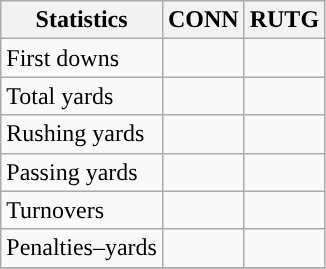<table class="wikitable" style="float: left;">
<tr>
<th>Statistics</th>
<th>CONN</th>
<th>RUTG</th>
</tr>
<tr>
<td>First downs</td>
<td></td>
<td></td>
</tr>
<tr>
<td>Total yards</td>
<td></td>
<td></td>
</tr>
<tr>
<td>Rushing yards</td>
<td></td>
<td></td>
</tr>
<tr>
<td>Passing yards</td>
<td></td>
<td></td>
</tr>
<tr>
<td>Turnovers</td>
<td></td>
<td></td>
</tr>
<tr>
<td>Penalties–yards</td>
<td></td>
<td></td>
</tr>
<tr>
</tr>
</table>
